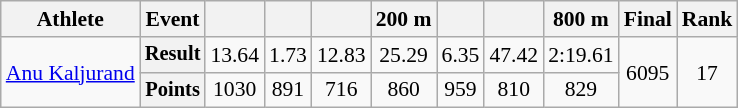<table class="wikitable" style="font-size:90%">
<tr>
<th>Athlete</th>
<th>Event</th>
<th></th>
<th></th>
<th></th>
<th>200 m</th>
<th></th>
<th></th>
<th>800 m</th>
<th>Final</th>
<th>Rank</th>
</tr>
<tr align=center>
<td rowspan=2 align=left><a href='#'>Anu Kaljurand</a></td>
<th style="font-size:95%">Result</th>
<td>13.64</td>
<td>1.73</td>
<td>12.83</td>
<td>25.29</td>
<td>6.35</td>
<td>47.42</td>
<td>2:19.61</td>
<td rowspan=2>6095</td>
<td rowspan=2>17</td>
</tr>
<tr align=center>
<th style="font-size:95%">Points</th>
<td>1030</td>
<td>891</td>
<td>716</td>
<td>860</td>
<td>959</td>
<td>810</td>
<td>829</td>
</tr>
</table>
